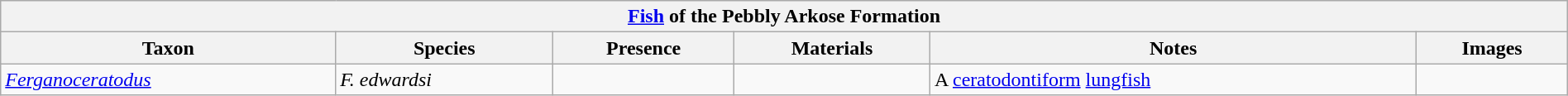<table class="wikitable" align="center" width="100%">
<tr>
<th colspan="6" align="center"><strong><a href='#'>Fish</a> of the Pebbly Arkose Formation</strong></th>
</tr>
<tr>
<th>Taxon</th>
<th>Species</th>
<th>Presence</th>
<th>Materials</th>
<th>Notes</th>
<th>Images</th>
</tr>
<tr>
<td><em><a href='#'>Ferganoceratodus</a></em></td>
<td><em>F. edwardsi</em></td>
<td></td>
<td></td>
<td>A <a href='#'>ceratodontiform</a> <a href='#'>lungfish</a></td>
<td></td>
</tr>
</table>
